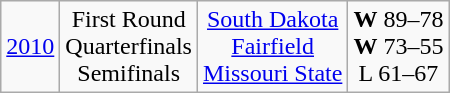<table class="wikitable">
<tr align="center">
<td><a href='#'>2010</a></td>
<td>First Round<br>Quarterfinals<br>Semifinals</td>
<td><a href='#'>South Dakota</a><br><a href='#'>Fairfield</a><br><a href='#'>Missouri State</a></td>
<td><strong>W</strong> 89–78<br><strong>W</strong> 73–55<br>L 61–67</td>
</tr>
</table>
